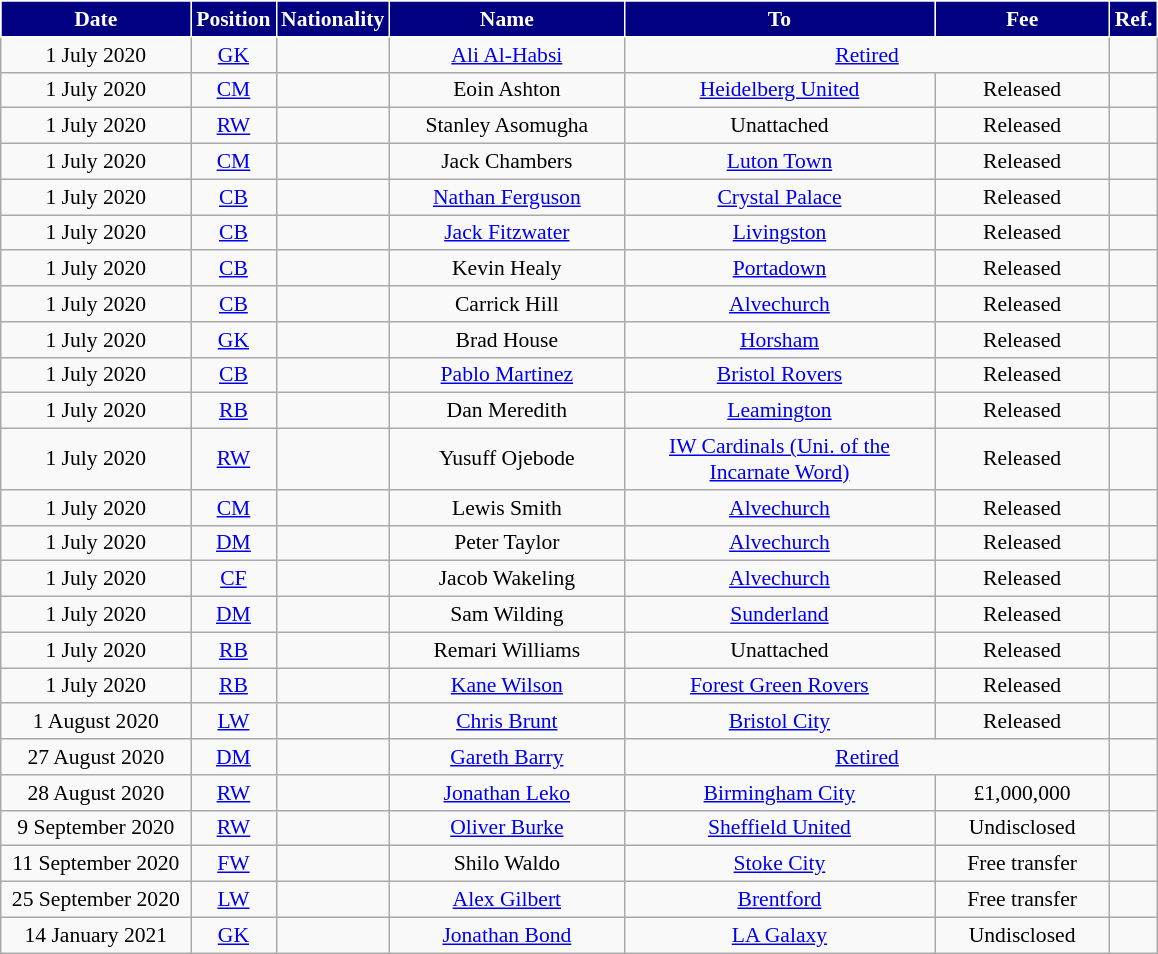<table class="wikitable"  style="text-align:center; font-size:90%; ">
<tr>
<th style="background:#000080;color:#ffffff;border:1px solid #ffffff; width:120px;">Date</th>
<th style="background:#000080;color:#ffffff;border:1px solid #ffffff; width:50px;">Position</th>
<th style="background:#000080;color:#ffffff;border:1px solid #ffffff; width:50px;">Nationality</th>
<th style="background:#000080;color:#ffffff;border:1px solid #ffffff; width:150px;">Name</th>
<th style="background:#000080;color:#ffffff;border:1px solid #ffffff; width:200px;">To</th>
<th style="background:#000080;color:#ffffff;border:1px solid #ffffff; width:110px;">Fee</th>
<th style="background:#000080;color:#ffffff;border:1px solid #ffffff; width:25px;">Ref.</th>
</tr>
<tr>
<td>1 July 2020</td>
<td><a href='#'>GK</a></td>
<td></td>
<td><a href='#'>Ali Al-Habsi</a></td>
<td colspan="2"><a href='#'>Retired</a></td>
<td></td>
</tr>
<tr>
<td>1 July 2020</td>
<td><a href='#'>CM</a></td>
<td></td>
<td>Eoin Ashton</td>
<td> <a href='#'>Heidelberg United</a></td>
<td>Released</td>
<td></td>
</tr>
<tr>
<td>1 July 2020</td>
<td><a href='#'>RW</a></td>
<td></td>
<td>Stanley Asomugha</td>
<td> Unattached</td>
<td>Released</td>
<td></td>
</tr>
<tr>
<td>1 July 2020</td>
<td><a href='#'>CM</a></td>
<td></td>
<td>Jack Chambers</td>
<td><a href='#'>Luton Town</a></td>
<td>Released</td>
<td></td>
</tr>
<tr>
<td>1 July 2020</td>
<td><a href='#'>CB</a></td>
<td></td>
<td><a href='#'> Nathan Ferguson</a></td>
<td> <a href='#'>Crystal Palace</a></td>
<td>Released</td>
<td></td>
</tr>
<tr>
<td>1 July 2020</td>
<td><a href='#'>CB</a></td>
<td></td>
<td><a href='#'>Jack Fitzwater</a></td>
<td> <a href='#'>Livingston</a></td>
<td>Released</td>
<td></td>
</tr>
<tr>
<td>1 July 2020</td>
<td><a href='#'>CB</a></td>
<td></td>
<td>Kevin Healy</td>
<td> <a href='#'>Portadown</a></td>
<td>Released</td>
<td></td>
</tr>
<tr>
<td>1 July 2020</td>
<td><a href='#'>CB</a></td>
<td></td>
<td>Carrick Hill</td>
<td> <a href='#'>Alvechurch</a></td>
<td>Released</td>
<td></td>
</tr>
<tr>
<td>1 July 2020</td>
<td><a href='#'>GK</a></td>
<td></td>
<td>Brad House</td>
<td> <a href='#'>Horsham</a></td>
<td>Released</td>
<td></td>
</tr>
<tr>
<td>1 July 2020</td>
<td><a href='#'>CB</a></td>
<td></td>
<td><a href='#'>Pablo Martinez</a></td>
<td> <a href='#'>Bristol Rovers</a></td>
<td>Released</td>
<td></td>
</tr>
<tr>
<td>1 July 2020</td>
<td><a href='#'>RB</a></td>
<td></td>
<td>Dan Meredith</td>
<td> <a href='#'>Leamington</a></td>
<td>Released</td>
<td></td>
</tr>
<tr>
<td>1 July 2020</td>
<td><a href='#'>RW</a></td>
<td></td>
<td>Yusuff Ojebode</td>
<td> <a href='#'>IW Cardinals (Uni. of the Incarnate Word)</a></td>
<td>Released</td>
<td></td>
</tr>
<tr>
<td>1 July 2020</td>
<td><a href='#'>CM</a></td>
<td></td>
<td>Lewis Smith</td>
<td> <a href='#'>Alvechurch</a></td>
<td>Released</td>
<td></td>
</tr>
<tr>
<td>1 July 2020</td>
<td><a href='#'>DM</a></td>
<td></td>
<td>Peter Taylor</td>
<td> <a href='#'>Alvechurch</a></td>
<td>Released</td>
<td></td>
</tr>
<tr>
<td>1 July 2020</td>
<td><a href='#'>CF</a></td>
<td></td>
<td>Jacob Wakeling</td>
<td> <a href='#'>Alvechurch</a></td>
<td>Released</td>
<td></td>
</tr>
<tr>
<td>1 July 2020</td>
<td><a href='#'>DM</a></td>
<td></td>
<td>Sam Wilding</td>
<td> <a href='#'>Sunderland</a></td>
<td>Released</td>
<td></td>
</tr>
<tr>
<td>1 July 2020</td>
<td><a href='#'>RB</a></td>
<td></td>
<td>Remari Williams</td>
<td> Unattached</td>
<td>Released</td>
<td></td>
</tr>
<tr>
<td>1 July 2020</td>
<td><a href='#'>RB</a></td>
<td></td>
<td><a href='#'>Kane Wilson</a></td>
<td> <a href='#'>Forest Green Rovers</a></td>
<td>Released</td>
<td></td>
</tr>
<tr>
<td>1 August 2020</td>
<td><a href='#'>LW</a></td>
<td></td>
<td><a href='#'>Chris Brunt</a></td>
<td> <a href='#'>Bristol City</a></td>
<td>Released</td>
<td></td>
</tr>
<tr>
<td>27 August 2020</td>
<td><a href='#'>DM</a></td>
<td></td>
<td><a href='#'>Gareth Barry</a></td>
<td colspan="2"><a href='#'>Retired</a></td>
<td></td>
</tr>
<tr>
<td>28 August 2020</td>
<td><a href='#'>RW</a></td>
<td></td>
<td><a href='#'>Jonathan Leko</a></td>
<td> <a href='#'>Birmingham City</a></td>
<td>£1,000,000</td>
<td></td>
</tr>
<tr>
<td>9 September 2020</td>
<td><a href='#'>RW</a></td>
<td></td>
<td><a href='#'>Oliver Burke</a></td>
<td> <a href='#'>Sheffield United</a></td>
<td>Undisclosed</td>
<td></td>
</tr>
<tr>
<td>11 September 2020</td>
<td><a href='#'>FW</a></td>
<td></td>
<td>Shilo Waldo</td>
<td> <a href='#'>Stoke City</a></td>
<td>Free transfer</td>
<td></td>
</tr>
<tr>
<td>25 September 2020</td>
<td><a href='#'>LW</a></td>
<td></td>
<td><a href='#'>Alex Gilbert</a></td>
<td> <a href='#'>Brentford</a></td>
<td>Free transfer</td>
<td></td>
</tr>
<tr>
<td>14 January 2021</td>
<td><a href='#'>GK</a></td>
<td></td>
<td><a href='#'>Jonathan Bond</a></td>
<td> <a href='#'>LA Galaxy</a></td>
<td>Undisclosed</td>
<td></td>
</tr>
</table>
